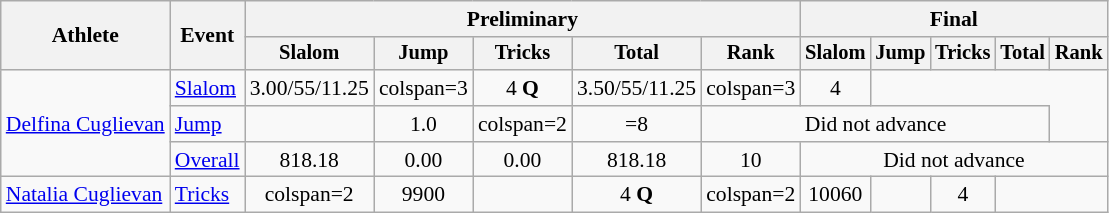<table class=wikitable style=font-size:90%;text-align:center>
<tr>
<th rowspan=2>Athlete</th>
<th rowspan=2>Event</th>
<th colspan=5>Preliminary</th>
<th colspan=5>Final</th>
</tr>
<tr style=font-size:95%>
<th>Slalom</th>
<th>Jump</th>
<th>Tricks</th>
<th>Total</th>
<th>Rank</th>
<th>Slalom</th>
<th>Jump</th>
<th>Tricks</th>
<th>Total</th>
<th>Rank</th>
</tr>
<tr>
<td align=left rowspan=3><a href='#'>Delfina Cuglievan</a></td>
<td align=left><a href='#'>Slalom</a></td>
<td>3.00/55/11.25</td>
<td>colspan=3 </td>
<td>4 <strong>Q</strong></td>
<td>3.50/55/11.25</td>
<td>colspan=3 </td>
<td>4</td>
</tr>
<tr>
<td align=left><a href='#'>Jump</a></td>
<td></td>
<td>1.0</td>
<td>colspan=2 </td>
<td>=8</td>
<td colspan=5>Did not advance</td>
</tr>
<tr>
<td align=left><a href='#'>Overall</a></td>
<td>818.18</td>
<td>0.00</td>
<td>0.00</td>
<td>818.18</td>
<td>10</td>
<td colspan=5>Did not advance</td>
</tr>
<tr>
<td align=left><a href='#'>Natalia Cuglievan</a></td>
<td align=left><a href='#'>Tricks</a></td>
<td>colspan=2 </td>
<td>9900</td>
<td></td>
<td>4 <strong>Q</strong></td>
<td>colspan=2 </td>
<td>10060</td>
<td></td>
<td>4</td>
</tr>
</table>
